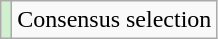<table class="wikitable">
<tr>
<td style="background:#d0f0d0;" align="center"><sup></sup></td>
<td colspan="5">Consensus selection</td>
</tr>
</table>
